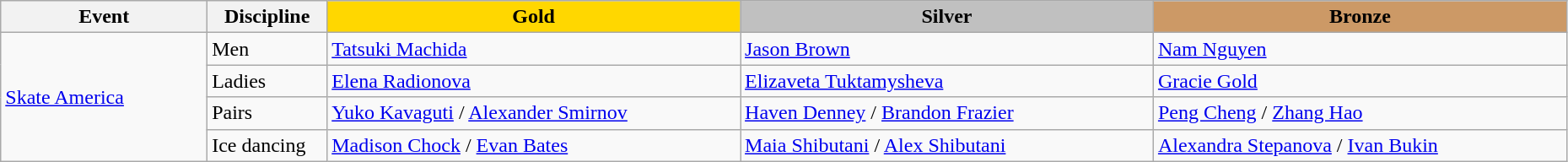<table class="wikitable" style="width:98%;">
<tr>
<th style="width:10%;">Event</th>
<th style="width:5%;">Discipline</th>
<td style="text-align:center; width:20%; background:gold;"><strong>Gold</strong></td>
<td style="text-align:center; width:20%; background:silver;"><strong>Silver</strong></td>
<td style="text-align:center; width:20%; background:#c96;"><strong>Bronze</strong></td>
</tr>
<tr>
<td rowspan=4><a href='#'>Skate America</a></td>
<td>Men</td>
<td> <a href='#'>Tatsuki Machida</a></td>
<td> <a href='#'>Jason Brown</a></td>
<td> <a href='#'>Nam Nguyen</a></td>
</tr>
<tr>
<td>Ladies</td>
<td> <a href='#'>Elena Radionova</a></td>
<td> <a href='#'>Elizaveta Tuktamysheva</a></td>
<td> <a href='#'>Gracie Gold</a></td>
</tr>
<tr>
<td>Pairs</td>
<td> <a href='#'>Yuko Kavaguti</a> / <a href='#'>Alexander Smirnov</a></td>
<td> <a href='#'>Haven Denney</a> / <a href='#'>Brandon Frazier</a></td>
<td> <a href='#'>Peng Cheng</a> / <a href='#'>Zhang Hao</a></td>
</tr>
<tr>
<td>Ice dancing</td>
<td> <a href='#'>Madison Chock</a> / <a href='#'>Evan Bates</a></td>
<td> <a href='#'>Maia Shibutani</a> / <a href='#'>Alex Shibutani</a></td>
<td> <a href='#'>Alexandra Stepanova</a> / <a href='#'>Ivan Bukin</a></td>
</tr>
</table>
